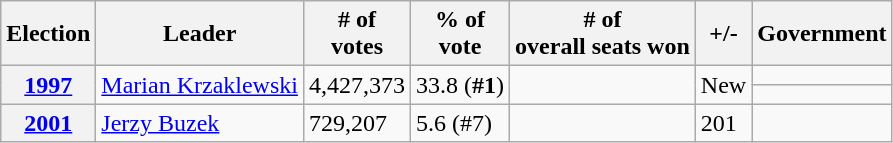<table class=wikitable>
<tr>
<th>Election</th>
<th>Leader</th>
<th># of<br>votes</th>
<th>% of<br>vote</th>
<th># of<br>overall seats won</th>
<th>+/-</th>
<th>Government</th>
</tr>
<tr>
<th rowspan="2"><a href='#'>1997</a></th>
<td rowspan="2"><a href='#'>Marian Krzaklewski</a></td>
<td rowspan="2">4,427,373</td>
<td rowspan="2">33.8 (<strong>#1</strong>)</td>
<td rowspan="2"></td>
<td rowspan="2">New</td>
<td></td>
</tr>
<tr>
<td></td>
</tr>
<tr>
<th><a href='#'>2001</a></th>
<td><a href='#'>Jerzy Buzek</a></td>
<td>729,207</td>
<td>5.6 (#7)</td>
<td></td>
<td>201</td>
<td></td>
</tr>
</table>
